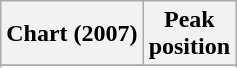<table class="wikitable plainrowheaders">
<tr>
<th>Chart (2007)</th>
<th>Peak<br>position</th>
</tr>
<tr>
</tr>
<tr>
</tr>
</table>
